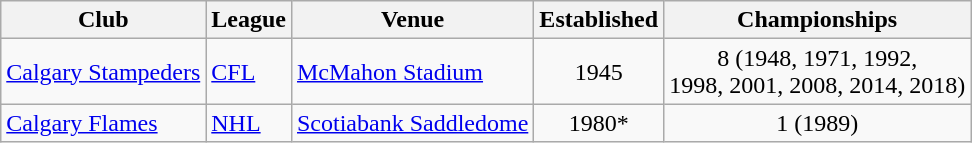<table class="wikitable">
<tr>
<th>Club</th>
<th>League</th>
<th>Venue</th>
<th>Established</th>
<th>Championships</th>
</tr>
<tr>
<td><a href='#'>Calgary Stampeders</a></td>
<td><a href='#'>CFL</a></td>
<td><a href='#'>McMahon Stadium</a></td>
<td style="text-align:center;">1945</td>
<td style="text-align:center;">8 (1948, 1971, 1992,<br>1998, 2001, 2008, 2014, 2018)</td>
</tr>
<tr>
<td><a href='#'>Calgary Flames</a></td>
<td><a href='#'>NHL</a></td>
<td><a href='#'>Scotiabank Saddledome</a></td>
<td style="text-align:center;">1980*</td>
<td style="text-align:center;">1 (1989)</td>
</tr>
</table>
